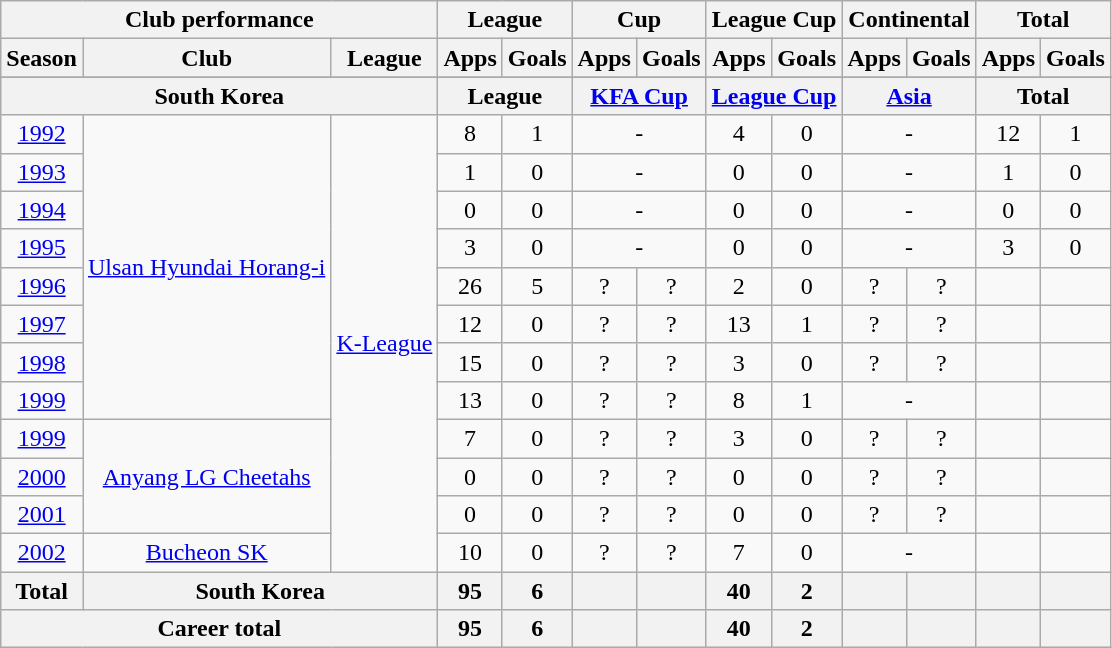<table class="wikitable" style="text-align:center">
<tr>
<th colspan=3>Club performance</th>
<th colspan=2>League</th>
<th colspan=2>Cup</th>
<th colspan=2>League Cup</th>
<th colspan=2>Continental</th>
<th colspan=2>Total</th>
</tr>
<tr>
<th>Season</th>
<th>Club</th>
<th>League</th>
<th>Apps</th>
<th>Goals</th>
<th>Apps</th>
<th>Goals</th>
<th>Apps</th>
<th>Goals</th>
<th>Apps</th>
<th>Goals</th>
<th>Apps</th>
<th>Goals</th>
</tr>
<tr>
</tr>
<tr>
<th colspan=3>South Korea</th>
<th colspan=2>League</th>
<th colspan=2><a href='#'>KFA Cup</a></th>
<th colspan=2><a href='#'>League Cup</a></th>
<th colspan=2><a href='#'>Asia</a></th>
<th colspan=2>Total</th>
</tr>
<tr>
<td><a href='#'>1992</a></td>
<td rowspan="8"><a href='#'>Ulsan Hyundai Horang-i</a></td>
<td rowspan="12"><a href='#'>K-League</a></td>
<td>8</td>
<td>1</td>
<td colspan="2">-</td>
<td>4</td>
<td>0</td>
<td colspan="2">-</td>
<td>12</td>
<td>1</td>
</tr>
<tr>
<td><a href='#'>1993</a></td>
<td>1</td>
<td>0</td>
<td colspan="2">-</td>
<td>0</td>
<td>0</td>
<td colspan="2">-</td>
<td>1</td>
<td>0</td>
</tr>
<tr>
<td><a href='#'>1994</a></td>
<td>0</td>
<td>0</td>
<td colspan="2">-</td>
<td>0</td>
<td>0</td>
<td colspan="2">-</td>
<td>0</td>
<td>0</td>
</tr>
<tr>
<td><a href='#'>1995</a></td>
<td>3</td>
<td>0</td>
<td colspan="2">-</td>
<td>0</td>
<td>0</td>
<td colspan="2">-</td>
<td>3</td>
<td>0</td>
</tr>
<tr>
<td><a href='#'>1996</a></td>
<td>26</td>
<td>5</td>
<td>?</td>
<td>?</td>
<td>2</td>
<td>0</td>
<td>?</td>
<td>?</td>
<td></td>
<td></td>
</tr>
<tr>
<td><a href='#'>1997</a></td>
<td>12</td>
<td>0</td>
<td>?</td>
<td>?</td>
<td>13</td>
<td>1</td>
<td>?</td>
<td>?</td>
<td></td>
<td></td>
</tr>
<tr>
<td><a href='#'>1998</a></td>
<td>15</td>
<td>0</td>
<td>?</td>
<td>?</td>
<td>3</td>
<td>0</td>
<td>?</td>
<td>?</td>
<td></td>
<td></td>
</tr>
<tr>
<td><a href='#'>1999</a></td>
<td>13</td>
<td>0</td>
<td>?</td>
<td>?</td>
<td>8</td>
<td>1</td>
<td colspan="2">-</td>
<td></td>
<td></td>
</tr>
<tr>
<td><a href='#'>1999</a></td>
<td rowspan="3"><a href='#'>Anyang LG Cheetahs</a></td>
<td>7</td>
<td>0</td>
<td>?</td>
<td>?</td>
<td>3</td>
<td>0</td>
<td>?</td>
<td>?</td>
<td></td>
<td></td>
</tr>
<tr>
<td><a href='#'>2000</a></td>
<td>0</td>
<td>0</td>
<td>?</td>
<td>?</td>
<td>0</td>
<td>0</td>
<td>?</td>
<td>?</td>
<td></td>
<td></td>
</tr>
<tr>
<td><a href='#'>2001</a></td>
<td>0</td>
<td>0</td>
<td>?</td>
<td>?</td>
<td>0</td>
<td>0</td>
<td>?</td>
<td>?</td>
<td></td>
<td></td>
</tr>
<tr>
<td><a href='#'>2002</a></td>
<td><a href='#'>Bucheon SK</a></td>
<td>10</td>
<td>0</td>
<td>?</td>
<td>?</td>
<td>7</td>
<td>0</td>
<td colspan="2">-</td>
<td></td>
<td></td>
</tr>
<tr>
<th rowspan=1>Total</th>
<th colspan=2>South Korea</th>
<th>95</th>
<th>6</th>
<th></th>
<th></th>
<th>40</th>
<th>2</th>
<th></th>
<th></th>
<th></th>
<th></th>
</tr>
<tr>
<th colspan=3>Career total</th>
<th>95</th>
<th>6</th>
<th></th>
<th></th>
<th>40</th>
<th>2</th>
<th></th>
<th></th>
<th></th>
<th></th>
</tr>
</table>
